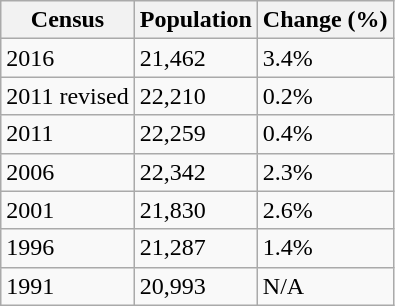<table class="wikitable">
<tr>
<th>Census</th>
<th>Population</th>
<th>Change (%)</th>
</tr>
<tr>
<td>2016</td>
<td>21,462</td>
<td> 3.4%</td>
</tr>
<tr>
<td>2011 revised</td>
<td>22,210</td>
<td> 0.2%</td>
</tr>
<tr>
<td>2011</td>
<td>22,259</td>
<td> 0.4%</td>
</tr>
<tr>
<td>2006</td>
<td>22,342</td>
<td> 2.3%</td>
</tr>
<tr>
<td>2001</td>
<td>21,830</td>
<td> 2.6%</td>
</tr>
<tr>
<td>1996</td>
<td>21,287</td>
<td> 1.4%</td>
</tr>
<tr>
<td>1991</td>
<td>20,993</td>
<td>N/A</td>
</tr>
</table>
